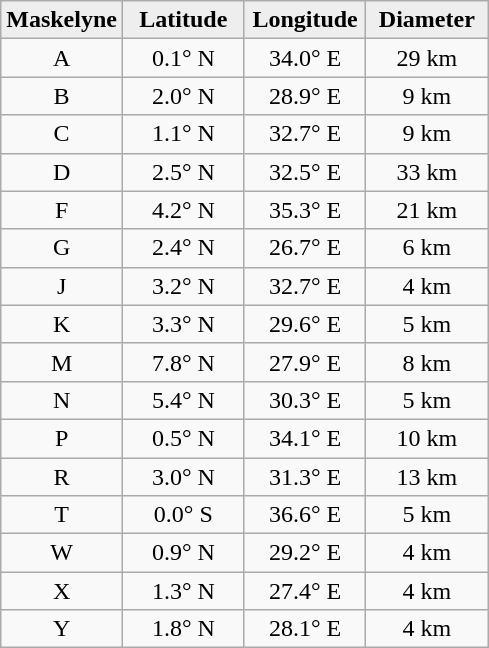<table class="wikitable">
<tr>
<th width="25%" style="background:#eeeeee;">Maskelyne</th>
<th width="25%" style="background:#eeeeee;">Latitude</th>
<th width="25%" style="background:#eeeeee;">Longitude</th>
<th width="25%" style="background:#eeeeee;">Diameter</th>
</tr>
<tr>
<td align="center">A</td>
<td align="center">0.1° N</td>
<td align="center">34.0° E</td>
<td align="center">29 km</td>
</tr>
<tr>
<td align="center">B</td>
<td align="center">2.0° N</td>
<td align="center">28.9° E</td>
<td align="center">9 km</td>
</tr>
<tr>
<td align="center">C</td>
<td align="center">1.1° N</td>
<td align="center">32.7° E</td>
<td align="center">9 km</td>
</tr>
<tr>
<td align="center">D</td>
<td align="center">2.5° N</td>
<td align="center">32.5° E</td>
<td align="center">33 km</td>
</tr>
<tr>
<td align="center">F</td>
<td align="center">4.2° N</td>
<td align="center">35.3° E</td>
<td align="center">21 km</td>
</tr>
<tr>
<td align="center">G</td>
<td align="center">2.4° N</td>
<td align="center">26.7° E</td>
<td align="center">6 km</td>
</tr>
<tr>
<td align="center">J</td>
<td align="center">3.2° N</td>
<td align="center">32.7° E</td>
<td align="center">4 km</td>
</tr>
<tr>
<td align="center">K</td>
<td align="center">3.3° N</td>
<td align="center">29.6° E</td>
<td align="center">5 km</td>
</tr>
<tr>
<td align="center">M</td>
<td align="center">7.8° N</td>
<td align="center">27.9° E</td>
<td align="center">8 km</td>
</tr>
<tr>
<td align="center">N</td>
<td align="center">5.4° N</td>
<td align="center">30.3° E</td>
<td align="center">5 km</td>
</tr>
<tr>
<td align="center">P</td>
<td align="center">0.5° N</td>
<td align="center">34.1° E</td>
<td align="center">10 km</td>
</tr>
<tr>
<td align="center">R</td>
<td align="center">3.0° N</td>
<td align="center">31.3° E</td>
<td align="center">13 km</td>
</tr>
<tr>
<td align="center">T</td>
<td align="center">0.0° S</td>
<td align="center">36.6° E</td>
<td align="center">5 km</td>
</tr>
<tr>
<td align="center">W</td>
<td align="center">0.9° N</td>
<td align="center">29.2° E</td>
<td align="center">4 km</td>
</tr>
<tr>
<td align="center">X</td>
<td align="center">1.3° N</td>
<td align="center">27.4° E</td>
<td align="center">4 km</td>
</tr>
<tr>
<td align="center">Y</td>
<td align="center">1.8° N</td>
<td align="center">28.1° E</td>
<td align="center">4 km</td>
</tr>
</table>
